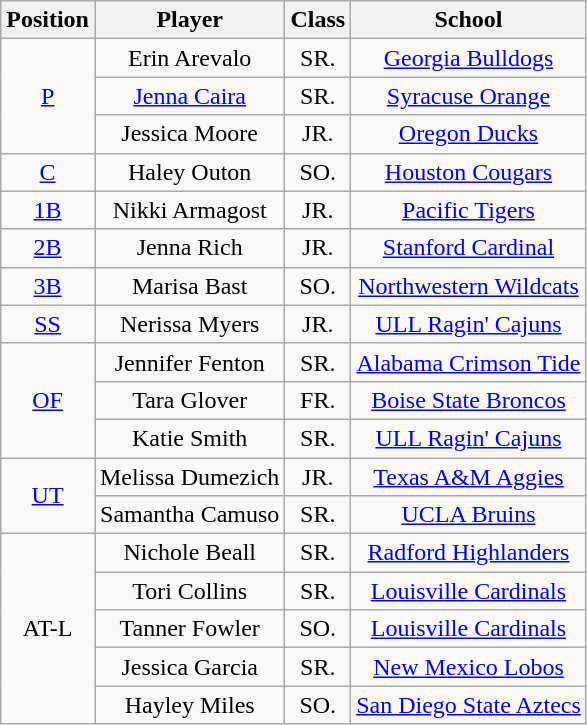<table class="wikitable">
<tr>
<th>Position</th>
<th>Player</th>
<th>Class</th>
<th>School</th>
</tr>
<tr align=center>
<td rowspan=3><a href='#'>P</a></td>
<td>Erin Arevalo</td>
<td>SR.</td>
<td><a href='#'>Georgia Bulldogs</a></td>
</tr>
<tr align=center>
<td><a href='#'>Jenna Caira</a></td>
<td>SR.</td>
<td><a href='#'>Syracuse Orange</a></td>
</tr>
<tr align=center>
<td>Jessica Moore</td>
<td>JR.</td>
<td><a href='#'>Oregon Ducks</a></td>
</tr>
<tr align=center>
<td rowspan=1><a href='#'>C</a></td>
<td>Haley Outon</td>
<td>SO.</td>
<td><a href='#'>Houston Cougars</a></td>
</tr>
<tr align=center>
<td rowspan=1><a href='#'>1B</a></td>
<td>Nikki Armagost</td>
<td>JR.</td>
<td><a href='#'>Pacific Tigers</a></td>
</tr>
<tr align=center>
<td rowspan=1><a href='#'>2B</a></td>
<td>Jenna Rich</td>
<td>JR.</td>
<td><a href='#'>Stanford Cardinal</a></td>
</tr>
<tr align=center>
<td rowspan=1><a href='#'>3B</a></td>
<td>Marisa Bast</td>
<td>SO.</td>
<td><a href='#'>Northwestern Wildcats</a></td>
</tr>
<tr align=center>
<td rowspan=1><a href='#'>SS</a></td>
<td>Nerissa Myers</td>
<td>JR.</td>
<td><a href='#'>ULL Ragin' Cajuns</a></td>
</tr>
<tr align=center>
<td rowspan=3><a href='#'>OF</a></td>
<td>Jennifer Fenton</td>
<td>SR.</td>
<td><a href='#'>Alabama Crimson Tide</a></td>
</tr>
<tr align=center>
<td>Tara Glover</td>
<td>FR.</td>
<td><a href='#'>Boise State Broncos</a></td>
</tr>
<tr align=center>
<td>Katie Smith</td>
<td>SR.</td>
<td><a href='#'>ULL Ragin' Cajuns</a></td>
</tr>
<tr align=center>
<td rowspan=2><a href='#'>UT</a></td>
<td>Melissa Dumezich</td>
<td>JR.</td>
<td><a href='#'>Texas A&M Aggies</a></td>
</tr>
<tr align=center>
<td>Samantha Camuso</td>
<td>SR.</td>
<td><a href='#'>UCLA Bruins</a></td>
</tr>
<tr align=center>
<td rowspan=6>AT-L</td>
<td>Nichole Beall</td>
<td>SR.</td>
<td><a href='#'>Radford Highlanders</a></td>
</tr>
<tr align=center>
<td>Tori Collins</td>
<td>SR.</td>
<td><a href='#'>Louisville Cardinals</a></td>
</tr>
<tr align=center>
<td>Tanner Fowler</td>
<td>SO.</td>
<td><a href='#'>Louisville Cardinals</a></td>
</tr>
<tr align=center>
<td>Jessica Garcia</td>
<td>SR.</td>
<td><a href='#'>New Mexico Lobos</a></td>
</tr>
<tr align=center>
<td>Hayley Miles</td>
<td>SO.</td>
<td><a href='#'>San Diego State Aztecs</a></td>
</tr>
</table>
